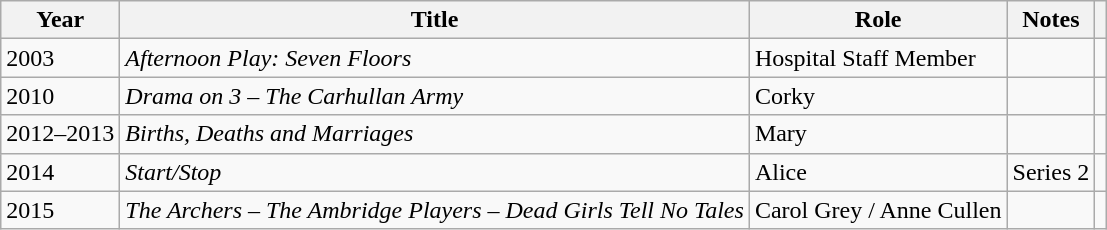<table class="wikitable">
<tr>
<th>Year</th>
<th>Title</th>
<th>Role</th>
<th>Notes</th>
<th></th>
</tr>
<tr>
<td>2003</td>
<td><em>Afternoon Play: Seven Floors</em></td>
<td>Hospital Staff Member</td>
<td></td>
<td></td>
</tr>
<tr>
<td>2010</td>
<td><em>Drama on 3 – The Carhullan Army</em></td>
<td>Corky</td>
<td></td>
<td></td>
</tr>
<tr>
<td>2012–2013</td>
<td><em>Births, Deaths and Marriages</em></td>
<td>Mary</td>
<td></td>
<td></td>
</tr>
<tr>
<td>2014</td>
<td><em>Start/Stop</em></td>
<td>Alice</td>
<td>Series 2</td>
<td></td>
</tr>
<tr>
<td>2015</td>
<td><em>The Archers – The Ambridge Players – Dead Girls Tell No Tales</em></td>
<td>Carol Grey / Anne Cullen</td>
<td></td>
<td></td>
</tr>
</table>
